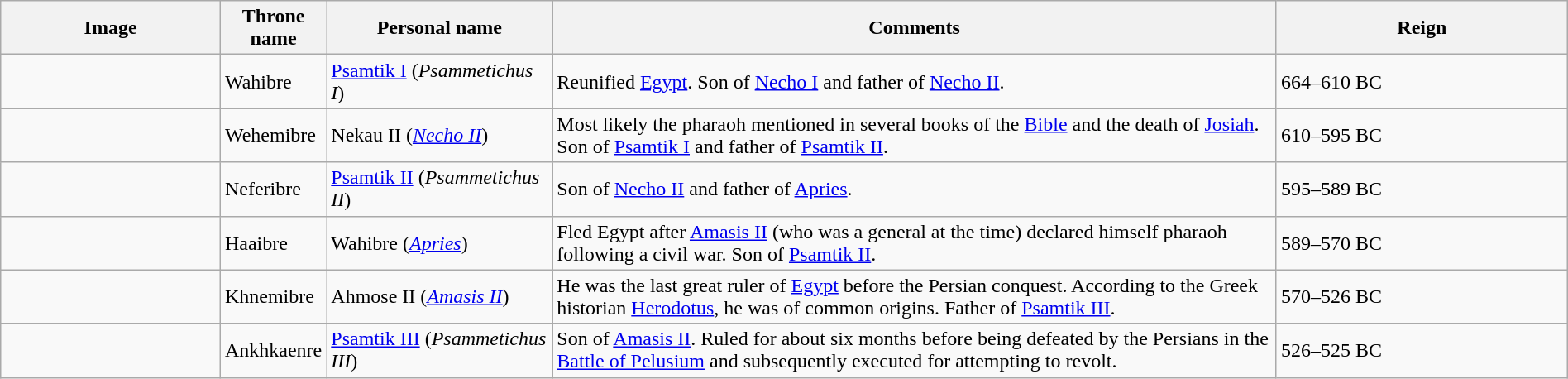<table class="wikitable" width="100%">
<tr>
<th width="15%">Image</th>
<th>Throne name</th>
<th width="15%">Personal name</th>
<th width="50%">Comments</th>
<th width="20%">Reign</th>
</tr>
<tr>
<td></td>
<td>Wahibre</td>
<td><a href='#'>Psamtik I</a> (<em>Psammetichus I</em>)</td>
<td>Reunified <a href='#'>Egypt</a>. Son of <a href='#'>Necho I</a> and father of <a href='#'>Necho II</a>.</td>
<td>664–610 BC</td>
</tr>
<tr>
<td></td>
<td>Wehemibre</td>
<td>Nekau II (<em><a href='#'>Necho II</a></em>)</td>
<td>Most likely the pharaoh mentioned in several books of the <a href='#'>Bible</a> and the death of <a href='#'>Josiah</a>. Son of <a href='#'>Psamtik I</a> and father of <a href='#'>Psamtik II</a>.</td>
<td>610–595 BC</td>
</tr>
<tr>
<td></td>
<td>Neferibre</td>
<td><a href='#'>Psamtik II</a> (<em>Psammetichus II</em>)</td>
<td>Son of <a href='#'>Necho II</a> and father of <a href='#'>Apries</a>.</td>
<td>595–589 BC</td>
</tr>
<tr>
<td></td>
<td>Haaibre</td>
<td>Wahibre (<em><a href='#'>Apries</a></em>)</td>
<td>Fled Egypt after <a href='#'>Amasis II</a> (who was a general at the time) declared himself pharaoh following a civil war. Son of <a href='#'>Psamtik II</a>.</td>
<td>589–570 BC</td>
</tr>
<tr>
<td></td>
<td>Khnemibre</td>
<td>Ahmose II (<em><a href='#'>Amasis II</a></em>)</td>
<td>He was the last great ruler of <a href='#'>Egypt</a> before the Persian conquest. According to the Greek historian <a href='#'>Herodotus</a>, he was of common origins. Father of <a href='#'>Psamtik III</a>.</td>
<td>570–526 BC</td>
</tr>
<tr>
<td></td>
<td>Ankhkaenre</td>
<td><a href='#'>Psamtik III</a> (<em>Psammetichus III</em>)</td>
<td>Son of <a href='#'>Amasis II</a>. Ruled for about six months before being defeated by the Persians in the <a href='#'>Battle of Pelusium</a> and subsequently executed for attempting to revolt.</td>
<td>526–525 BC</td>
</tr>
</table>
